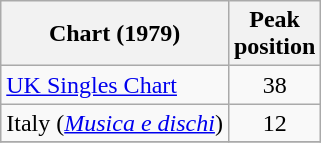<table class="wikitable">
<tr>
<th>Chart (1979)</th>
<th>Peak<br>position</th>
</tr>
<tr>
<td><a href='#'>UK Singles Chart</a></td>
<td style="text-align:center;">38</td>
</tr>
<tr>
<td>Italy (<em><a href='#'>Musica e dischi</a></em>)</td>
<td style="text-align:center">12</td>
</tr>
<tr>
</tr>
</table>
